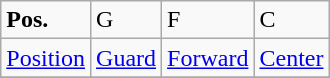<table class="wikitable">
<tr>
<td><strong>Pos.</strong></td>
<td>G</td>
<td>F</td>
<td>C</td>
</tr>
<tr>
<td><a href='#'>Position</a></td>
<td><a href='#'>Guard</a></td>
<td><a href='#'>Forward</a></td>
<td><a href='#'>Center</a></td>
</tr>
<tr>
</tr>
</table>
